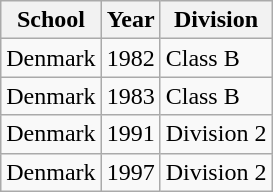<table class="wikitable">
<tr>
<th>School</th>
<th>Year</th>
<th>Division</th>
</tr>
<tr>
<td>Denmark</td>
<td>1982</td>
<td>Class B</td>
</tr>
<tr>
<td>Denmark</td>
<td>1983</td>
<td>Class B</td>
</tr>
<tr>
<td>Denmark</td>
<td>1991</td>
<td>Division 2</td>
</tr>
<tr>
<td>Denmark</td>
<td>1997</td>
<td>Division 2</td>
</tr>
</table>
